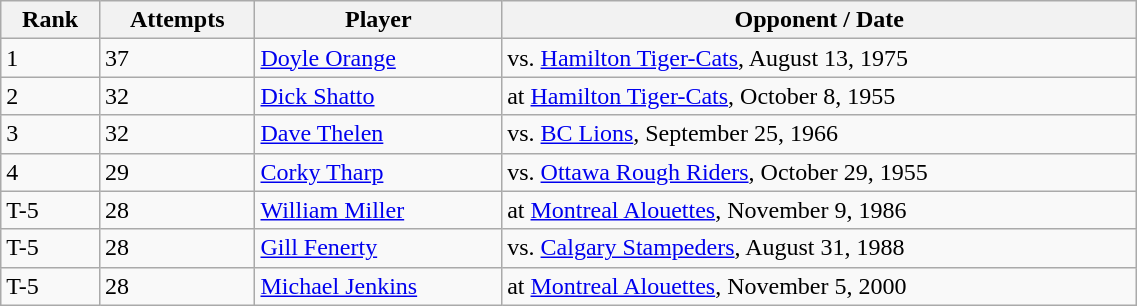<table class="wikitable" style="width:60%; text-align:left; border-collapse:collapse;">
<tr>
<th>Rank</th>
<th>Attempts</th>
<th>Player</th>
<th>Opponent / Date</th>
</tr>
<tr>
<td>1</td>
<td>37</td>
<td><a href='#'>Doyle Orange</a></td>
<td>vs. <a href='#'>Hamilton Tiger-Cats</a>, August 13, 1975</td>
</tr>
<tr>
<td>2</td>
<td>32</td>
<td><a href='#'>Dick Shatto</a></td>
<td>at <a href='#'>Hamilton Tiger-Cats</a>, October 8, 1955</td>
</tr>
<tr>
<td>3</td>
<td>32</td>
<td><a href='#'>Dave Thelen</a></td>
<td>vs. <a href='#'>BC Lions</a>, September 25, 1966</td>
</tr>
<tr>
<td>4</td>
<td>29</td>
<td><a href='#'>Corky Tharp</a></td>
<td>vs. <a href='#'>Ottawa Rough Riders</a>, October 29, 1955</td>
</tr>
<tr>
<td>T-5</td>
<td>28</td>
<td><a href='#'>William Miller</a></td>
<td>at <a href='#'>Montreal Alouettes</a>, November 9, 1986</td>
</tr>
<tr>
<td>T-5</td>
<td>28</td>
<td><a href='#'>Gill Fenerty</a></td>
<td>vs. <a href='#'>Calgary Stampeders</a>, August 31, 1988</td>
</tr>
<tr>
<td>T-5</td>
<td>28</td>
<td><a href='#'>Michael Jenkins</a></td>
<td>at <a href='#'>Montreal Alouettes</a>, November 5, 2000</td>
</tr>
</table>
